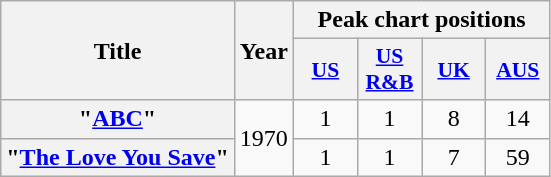<table class="wikitable plainrowheaders" style="text-align:center;">
<tr>
<th rowspan="2">Title</th>
<th rowspan="2">Year</th>
<th colspan="4">Peak chart positions</th>
</tr>
<tr>
<th style="width:2.5em; font-size:90%;"><a href='#'>US</a></th>
<th style="width:2.5em; font-size:90%;"><a href='#'>US R&B</a></th>
<th style="width:2.5em; font-size:90%;"><a href='#'>UK</a></th>
<th style="width:2.5em; font-size:90%;"><a href='#'>AUS</a></th>
</tr>
<tr>
<th scope="row">"<a href='#'>ABC</a>"</th>
<td rowspan="2">1970</td>
<td>1</td>
<td>1</td>
<td>8</td>
<td>14</td>
</tr>
<tr>
<th scope="row">"<a href='#'>The Love You Save</a>"</th>
<td>1</td>
<td>1</td>
<td>7</td>
<td>59</td>
</tr>
</table>
